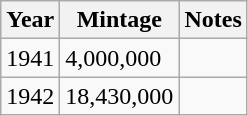<table class="wikitable">
<tr>
<th scope="col">Year</th>
<th scope="col">Mintage</th>
<th scope="col">Notes</th>
</tr>
<tr>
<td>1941</td>
<td>4,000,000</td>
<td></td>
</tr>
<tr>
<td>1942</td>
<td>18,430,000</td>
<td></td>
</tr>
</table>
